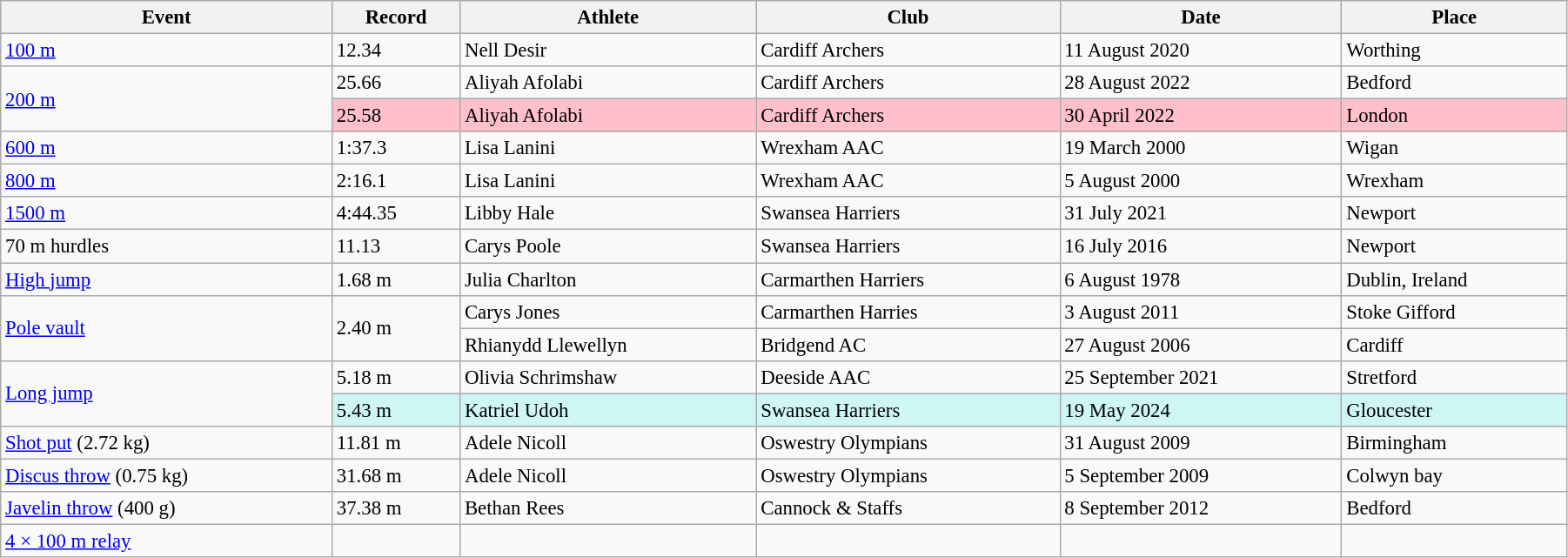<table class="wikitable" style="font-size:95%; width: 95%;">
<tr>
<th>Event</th>
<th>Record</th>
<th>Athlete</th>
<th>Club</th>
<th>Date</th>
<th>Place</th>
</tr>
<tr>
<td><a href='#'>100 m</a></td>
<td>12.34 </td>
<td>Nell Desir</td>
<td>Cardiff Archers</td>
<td>11 August 2020</td>
<td>Worthing</td>
</tr>
<tr>
<td rowspan="2"><a href='#'>200 m</a></td>
<td>25.66 </td>
<td>Aliyah Afolabi</td>
<td>Cardiff Archers</td>
<td>28 August 2022</td>
<td>Bedford</td>
</tr>
<tr style="background:pink;">
<td>25.58</td>
<td>Aliyah Afolabi</td>
<td>Cardiff Archers</td>
<td>30 April 2022</td>
<td>London</td>
</tr>
<tr>
<td><a href='#'>600 m</a></td>
<td>1:37.3 </td>
<td>Lisa Lanini</td>
<td>Wrexham AAC</td>
<td>19 March 2000</td>
<td>Wigan</td>
</tr>
<tr>
<td><a href='#'>800 m</a></td>
<td>2:16.1 </td>
<td>Lisa Lanini</td>
<td>Wrexham AAC</td>
<td>5 August 2000</td>
<td>Wrexham</td>
</tr>
<tr>
<td><a href='#'>1500 m</a></td>
<td>4:44.35</td>
<td>Libby Hale</td>
<td>Swansea Harriers</td>
<td>31 July 2021</td>
<td>Newport</td>
</tr>
<tr>
<td 70 metres hurdles>70 m hurdles</td>
<td>11.13 </td>
<td>Carys Poole</td>
<td>Swansea Harriers</td>
<td>16 July 2016</td>
<td>Newport</td>
</tr>
<tr>
<td><a href='#'>High jump</a></td>
<td>1.68 m</td>
<td>Julia Charlton</td>
<td>Carmarthen Harriers</td>
<td>6 August 1978</td>
<td>Dublin, Ireland</td>
</tr>
<tr>
<td rowspan="2"><a href='#'>Pole vault</a></td>
<td rowspan="2">2.40 m</td>
<td>Carys Jones</td>
<td>Carmarthen Harries</td>
<td>3 August 2011</td>
<td>Stoke Gifford</td>
</tr>
<tr>
<td>Rhianydd Llewellyn</td>
<td>Bridgend AC</td>
<td>27 August 2006</td>
<td>Cardiff</td>
</tr>
<tr>
<td rowspan=2><a href='#'>Long jump</a></td>
<td>5.18 m </td>
<td>Olivia Schrimshaw</td>
<td>Deeside AAC</td>
<td>25 September 2021</td>
<td>Stretford</td>
</tr>
<tr style="background:#CEF6F5">
<td>5.43 m </td>
<td>Katriel Udoh</td>
<td>Swansea Harriers</td>
<td>19 May 2024</td>
<td>Gloucester</td>
</tr>
<tr>
<td><a href='#'>Shot put</a> (2.72 kg)</td>
<td>11.81 m</td>
<td>Adele Nicoll</td>
<td>Oswestry Olympians</td>
<td>31 August 2009</td>
<td>Birmingham</td>
</tr>
<tr>
<td><a href='#'>Discus throw</a> (0.75 kg)</td>
<td>31.68 m</td>
<td>Adele Nicoll</td>
<td>Oswestry Olympians</td>
<td>5 September 2009</td>
<td>Colwyn bay</td>
</tr>
<tr>
<td><a href='#'>Javelin throw</a> (400 g)</td>
<td>37.38 m</td>
<td>Bethan Rees</td>
<td>Cannock & Staffs</td>
<td>8 September 2012</td>
<td>Bedford</td>
</tr>
<tr>
<td><a href='#'>4 × 100 m relay</a></td>
<td></td>
<td></td>
<td></td>
<td></td>
<td></td>
</tr>
</table>
